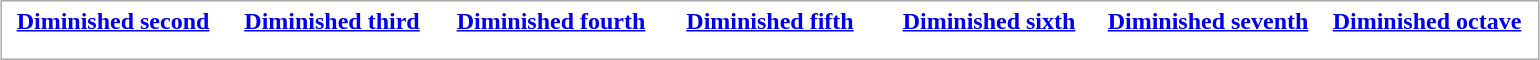<table cellpadding="2" style="border: 1px solid darkgray; margin: 1em auto 1em auto;">
<tr align="center">
<th width="140"><a href='#'>Diminished second</a></th>
<th width="140"><a href='#'>Diminished third</a></th>
<th width="140"><a href='#'>Diminished fourth</a></th>
<th width="140"><a href='#'>Diminished fifth</a></th>
<th width="140"><a href='#'>Diminished sixth</a></th>
<th width="140"><a href='#'>Diminished seventh</a></th>
<th width="140"><a href='#'>Diminished octave</a></th>
</tr>
<tr border="0">
<td></td>
<td></td>
<td></td>
<td></td>
<td></td>
<td></td>
<td></td>
</tr>
<tr align="center">
<td></td>
<td></td>
<td></td>
<td></td>
<td></td>
<td></td>
<td></td>
</tr>
</table>
